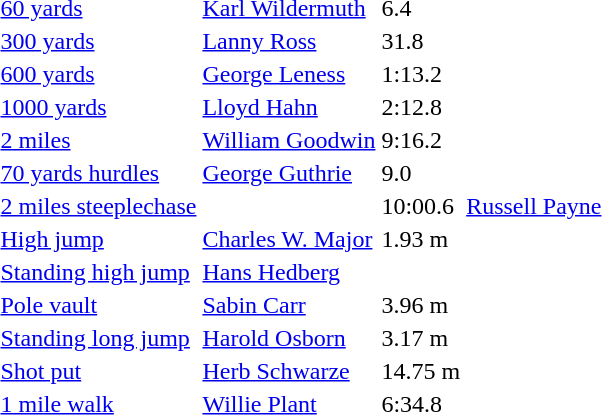<table>
<tr>
<td><a href='#'>60 yards</a></td>
<td><a href='#'>Karl Wildermuth</a></td>
<td>6.4</td>
<td></td>
<td></td>
<td></td>
<td></td>
</tr>
<tr>
<td><a href='#'>300 yards</a></td>
<td><a href='#'>Lanny Ross</a></td>
<td>31.8</td>
<td></td>
<td></td>
<td></td>
<td></td>
</tr>
<tr>
<td><a href='#'>600 yards</a></td>
<td><a href='#'>George Leness</a></td>
<td>1:13.2</td>
<td></td>
<td></td>
<td></td>
<td></td>
</tr>
<tr>
<td><a href='#'>1000 yards</a></td>
<td><a href='#'>Lloyd Hahn</a></td>
<td>2:12.8</td>
<td></td>
<td></td>
<td></td>
<td></td>
</tr>
<tr>
<td><a href='#'>2 miles</a></td>
<td><a href='#'>William Goodwin</a></td>
<td>9:16.2</td>
<td></td>
<td></td>
<td></td>
<td></td>
</tr>
<tr>
<td><a href='#'>70 yards hurdles</a></td>
<td><a href='#'>George Guthrie</a></td>
<td>9.0</td>
<td></td>
<td></td>
<td></td>
<td></td>
</tr>
<tr>
<td><a href='#'>2 miles steeplechase</a></td>
<td></td>
<td>10:00.6</td>
<td><a href='#'>Russell Payne</a></td>
<td></td>
<td></td>
<td></td>
</tr>
<tr>
<td><a href='#'>High jump</a></td>
<td><a href='#'>Charles W. Major</a></td>
<td>1.93 m</td>
<td></td>
<td></td>
<td></td>
<td></td>
</tr>
<tr>
<td><a href='#'>Standing high jump</a></td>
<td><a href='#'>Hans Hedberg</a></td>
<td></td>
<td></td>
<td></td>
<td></td>
<td></td>
</tr>
<tr>
<td><a href='#'>Pole vault</a></td>
<td><a href='#'>Sabin Carr</a></td>
<td>3.96 m</td>
<td></td>
<td></td>
<td></td>
<td></td>
</tr>
<tr>
<td><a href='#'>Standing long jump</a></td>
<td><a href='#'>Harold Osborn</a></td>
<td>3.17 m</td>
<td></td>
<td></td>
<td></td>
<td></td>
</tr>
<tr>
<td><a href='#'>Shot put</a></td>
<td><a href='#'>Herb Schwarze</a></td>
<td>14.75 m</td>
<td></td>
<td></td>
<td></td>
<td></td>
</tr>
<tr>
<td><a href='#'>1 mile walk</a></td>
<td><a href='#'>Willie Plant</a></td>
<td>6:34.8</td>
<td></td>
<td></td>
<td></td>
<td></td>
</tr>
</table>
